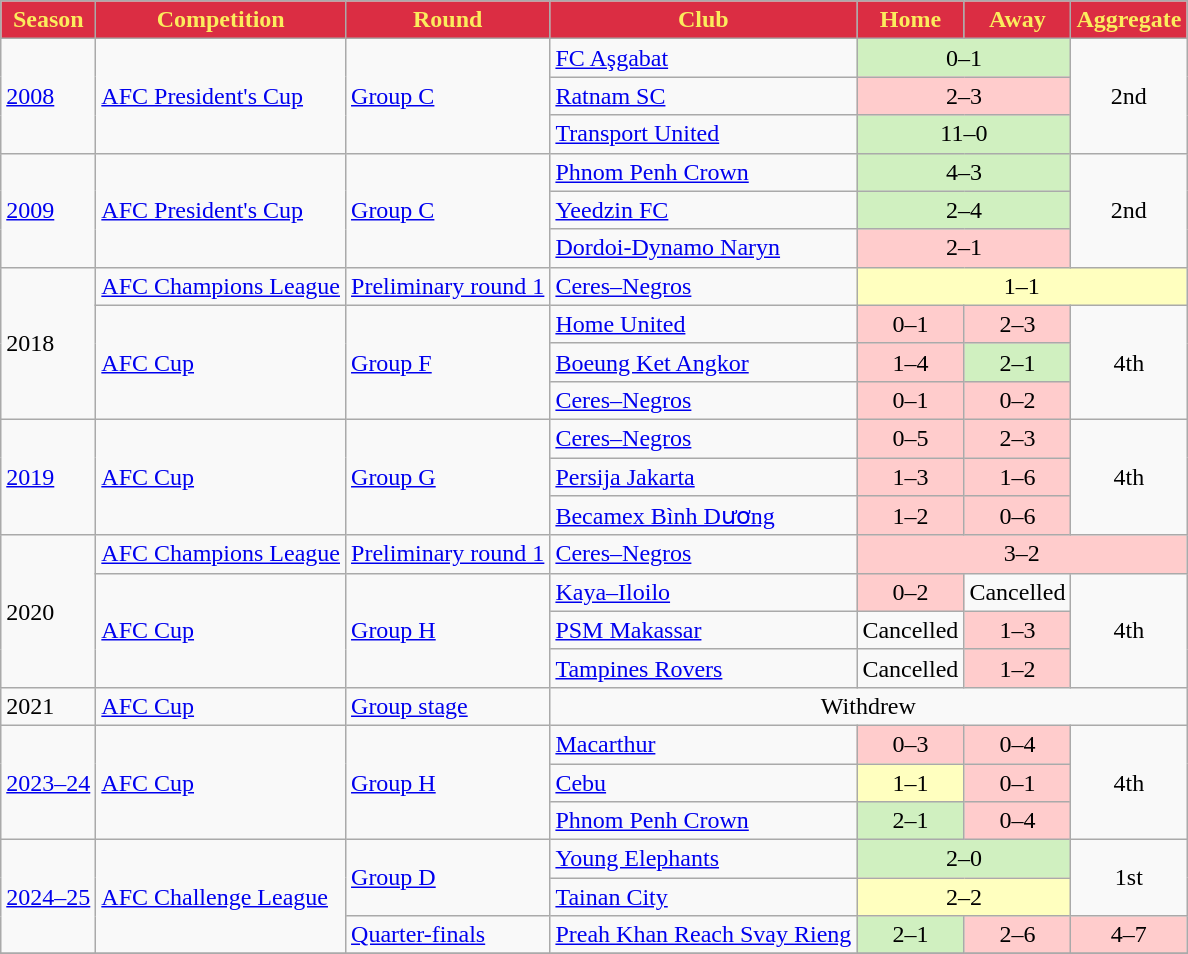<table class="wikitable">
<tr>
<th style="background:#DB2D43; color:#FBEC5D;">Season</th>
<th style="background:#DB2D43; color:#FBEC5D;">Competition</th>
<th style="background:#DB2D43; color:#FBEC5D;">Round</th>
<th style="background:#DB2D43; color:#FBEC5D;">Club</th>
<th style="background:#DB2D43; color:#FBEC5D;">Home</th>
<th style="background:#DB2D43; color:#FBEC5D;">Away</th>
<th style="background:#DB2D43; color:#FBEC5D;">Aggregate</th>
</tr>
<tr>
<td rowspan="3"><a href='#'>2008</a></td>
<td rowspan="3"><a href='#'>AFC President's Cup</a></td>
<td rowspan="3"><a href='#'>Group C</a></td>
<td> <a href='#'>FC Aşgabat</a></td>
<td bgcolor=#D0F0C0 colspan=2; style="text-align:center;">0–1</td>
<td rowspan="3" style="text-align:center;">2nd</td>
</tr>
<tr>
<td> <a href='#'>Ratnam SC</a></td>
<td bgcolor=#FFCCCC colspan=2; style="text-align:center;">2–3</td>
</tr>
<tr>
<td> <a href='#'>Transport United</a></td>
<td bgcolor=#D0F0C0 colspan=2; style="text-align:center;">11–0</td>
</tr>
<tr>
<td rowspan="3"><a href='#'>2009</a></td>
<td rowspan="3"><a href='#'>AFC President's Cup</a></td>
<td rowspan="3"><a href='#'>Group C</a></td>
<td> <a href='#'>Phnom Penh Crown</a></td>
<td bgcolor=#D0F0C0 colspan=2; style="text-align:center;">4–3</td>
<td rowspan="3"style="text-align:center;">2nd</td>
</tr>
<tr>
<td> <a href='#'>Yeedzin FC</a></td>
<td bgcolor=#D0F0C0 colspan=2; style="text-align:center;">2–4</td>
</tr>
<tr>
<td> <a href='#'>Dordoi-Dynamo Naryn</a></td>
<td bgcolor=#FFCCCC colspan=2; style="text-align:center;">2–1</td>
</tr>
<tr>
<td rowspan="4">2018</td>
<td rowspan="1"><a href='#'>AFC Champions League</a></td>
<td><a href='#'>Preliminary round 1</a></td>
<td> <a href='#'>Ceres–Negros</a></td>
<td bgcolor=#FFFFBF colspan=3; style="text-align:center;">1–1<br></td>
</tr>
<tr>
<td rowspan="3"><a href='#'>AFC Cup</a></td>
<td rowspan="3"><a href='#'>Group F</a></td>
<td> <a href='#'>Home United</a></td>
<td style="background:#FFCCCC;text-align:center;">0–1</td>
<td style="background:#FFCCCC;text-align:center;">2–3</td>
<td rowspan="3" style="text-align:center;">4th</td>
</tr>
<tr>
<td> <a href='#'>Boeung Ket Angkor</a></td>
<td style="background:#FFCCCC;text-align:center;">1–4</td>
<td style="background:#D0F0C0;text-align:center;">2–1</td>
</tr>
<tr>
<td> <a href='#'>Ceres–Negros</a></td>
<td style="background:#FFCCCC;text-align:center;">0–1</td>
<td style="background:#FFCCCC;text-align:center;">0–2</td>
</tr>
<tr>
<td rowspan="3"><a href='#'>2019</a></td>
<td rowspan="3"><a href='#'>AFC Cup</a></td>
<td rowspan="3"><a href='#'>Group G</a></td>
<td> <a href='#'>Ceres–Negros</a></td>
<td style="background:#FFCCCC;text-align:center;">0–5</td>
<td style="background:#FFCCCC;text-align:center;">2–3</td>
<td rowspan="3" style="text-align:center;">4th</td>
</tr>
<tr>
<td> <a href='#'>Persija Jakarta</a></td>
<td style="background:#FFCCCC;text-align:center;">1–3</td>
<td style="background:#FFCCCC;text-align:center;">1–6</td>
</tr>
<tr>
<td> <a href='#'>Becamex Bình Dương</a></td>
<td style="background:#FFCCCC;text-align:center;">1–2</td>
<td bgcOlor=#FFCCCC style="text-align:center;">0–6</td>
</tr>
<tr>
<td rowspan="4">2020</td>
<td rowspan="1"><a href='#'>AFC Champions League</a></td>
<td rowspan="1"><a href='#'>Preliminary round 1</a></td>
<td> <a href='#'>Ceres–Negros</a></td>
<td bgcolor=#FFCCCC colspan="3"; style="text-align:center;">3–2</td>
</tr>
<tr>
<td rowspan="3"><a href='#'>AFC Cup</a></td>
<td rowspan="3"><a href='#'>Group H</a></td>
<td> <a href='#'>Kaya–Iloilo</a></td>
<td style="background:#FFCCCC;text-align:center;">0–2</td>
<td style="text-align:center;">Cancelled</td>
<td rowspan="3" style="text-align:center;">4th</td>
</tr>
<tr>
<td> <a href='#'>PSM Makassar</a></td>
<td style="text-align:center;">Cancelled</td>
<td style="background:#FFCCCC;text-align:center;">1–3</td>
</tr>
<tr>
<td> <a href='#'>Tampines Rovers</a></td>
<td style="text-align:center;">Cancelled</td>
<td style="background:#FFCCCC;text-align:center;">1–2</td>
</tr>
<tr>
<td>2021</td>
<td><a href='#'>AFC Cup</a></td>
<td><a href='#'>Group stage</a></td>
<td colspan="4" style="text-align:center;">Withdrew</td>
</tr>
<tr>
<td rowspan="3"><a href='#'>2023–24</a></td>
<td rowspan="3"><a href='#'>AFC Cup</a></td>
<td rowspan="3"><a href='#'>Group H</a></td>
<td> <a href='#'>Macarthur</a></td>
<td style="background:#FFCCCC;text-align:center;">0–3</td>
<td style="background:#FFCCCC;text-align:center;">0–4</td>
<td rowspan="3" style="text-align:center;">4th</td>
</tr>
<tr>
<td> <a href='#'>Cebu</a></td>
<td style="background:#FFFFBF;text-align:center;">1–1</td>
<td style="background:#FFCCCC;text-align:center;">0–1</td>
</tr>
<tr>
<td> <a href='#'>Phnom Penh Crown</a></td>
<td style="background:#D0F0C0;text-align:center;">2–1</td>
<td style="background:#FFCCCC;text-align:center;">0–4</td>
</tr>
<tr>
<td rowspan="3"><a href='#'>2024–25</a></td>
<td rowspan="3"><a href='#'>AFC Challenge League</a></td>
<td rowspan="2"><a href='#'>Group D</a></td>
<td> <a href='#'>Young Elephants</a></td>
<td colspan="2" style="background:#D0F0C0;text-align:center;">2–0</td>
<td rowspan="2" style="text-align:center;">1st</td>
</tr>
<tr>
<td> <a href='#'>Tainan City</a></td>
<td colspan="2" style="background:#FFFFBF;text-align:center;">2–2</td>
</tr>
<tr>
<td><a href='#'>Quarter-finals</a></td>
<td> <a href='#'>Preah Khan Reach Svay Rieng</a></td>
<td style="background:#D0F0C0;text-align:center;">2–1</td>
<td style="background:#FFCCCC;text-align:center;">2–6</td>
<td style="background:#FFCCCC;text-align:center;">4–7</td>
</tr>
<tr>
</tr>
</table>
